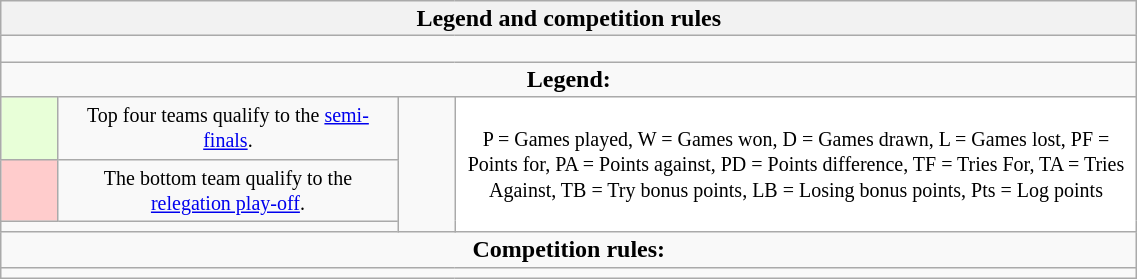<table class="wikitable collapsible collapsed" style="text-align:center; line-height:100%; font-size:100%; width:60%;">
<tr>
<th colspan="4" style="border:0px">Legend and competition rules</th>
</tr>
<tr>
<td colspan="4" style="height:10px"></td>
</tr>
<tr>
<td colspan="4" style="border:0px"><strong>Legend:</strong></td>
</tr>
<tr>
<td style="height:10px; width:5%; background:#E8FFD8;"></td>
<td style="width:30%;"><small>Top four teams qualify to the <a href='#'>semi-finals</a>.</small></td>
<td rowspan="3" style="width:5%;"></td>
<td rowspan="3" style="width:60%; background:#FFFFFF;"><small>P = Games played, W = Games won, D = Games drawn, L = Games lost, PF = Points for, PA = Points against, PD = Points difference, TF = Tries For, TA = Tries Against, TB = Try bonus points, LB = Losing bonus points, Pts = Log points</small></td>
</tr>
<tr>
<td style="height:10px; width:5%; background:#FFCCCC;"></td>
<td><small>The bottom team qualify to the <a href='#'>relegation play-off</a>.</small></td>
</tr>
<tr>
<td colspan="2"></td>
</tr>
<tr>
<td colspan="4" style="border:0px"><strong>Competition rules:</strong></td>
</tr>
<tr>
<td colspan="4"></td>
</tr>
</table>
